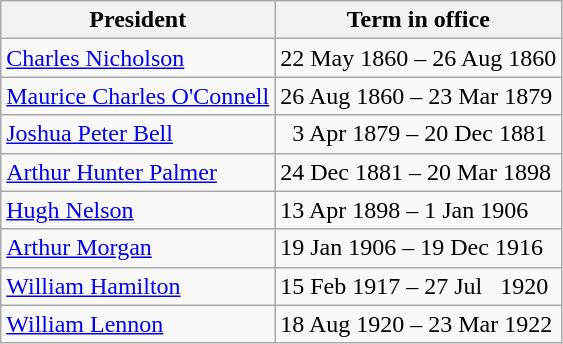<table class="wikitable">
<tr>
<th>President</th>
<th>Term in office</th>
</tr>
<tr>
<td><a href='#'>Charles Nicholson</a></td>
<td>22 May 1860 – 26 Aug 1860</td>
</tr>
<tr>
<td><a href='#'>Maurice Charles O'Connell</a></td>
<td>26 Aug 1860 – 23 Mar 1879</td>
</tr>
<tr>
<td><a href='#'>Joshua Peter Bell</a></td>
<td>  3 Apr 1879 – 20 Dec 1881</td>
</tr>
<tr>
<td><a href='#'>Arthur Hunter Palmer</a></td>
<td>24 Dec 1881 – 20 Mar 1898</td>
</tr>
<tr>
<td><a href='#'>Hugh Nelson</a></td>
<td>13 Apr 1898 – 1 Jan 1906</td>
</tr>
<tr>
<td><a href='#'>Arthur Morgan</a></td>
<td>19 Jan 1906 – 19 Dec 1916</td>
</tr>
<tr>
<td><a href='#'>William Hamilton</a></td>
<td>15 Feb 1917 – 27 Jul   1920</td>
</tr>
<tr>
<td><a href='#'>William Lennon</a></td>
<td>18 Aug 1920 – 23 Mar 1922</td>
</tr>
</table>
